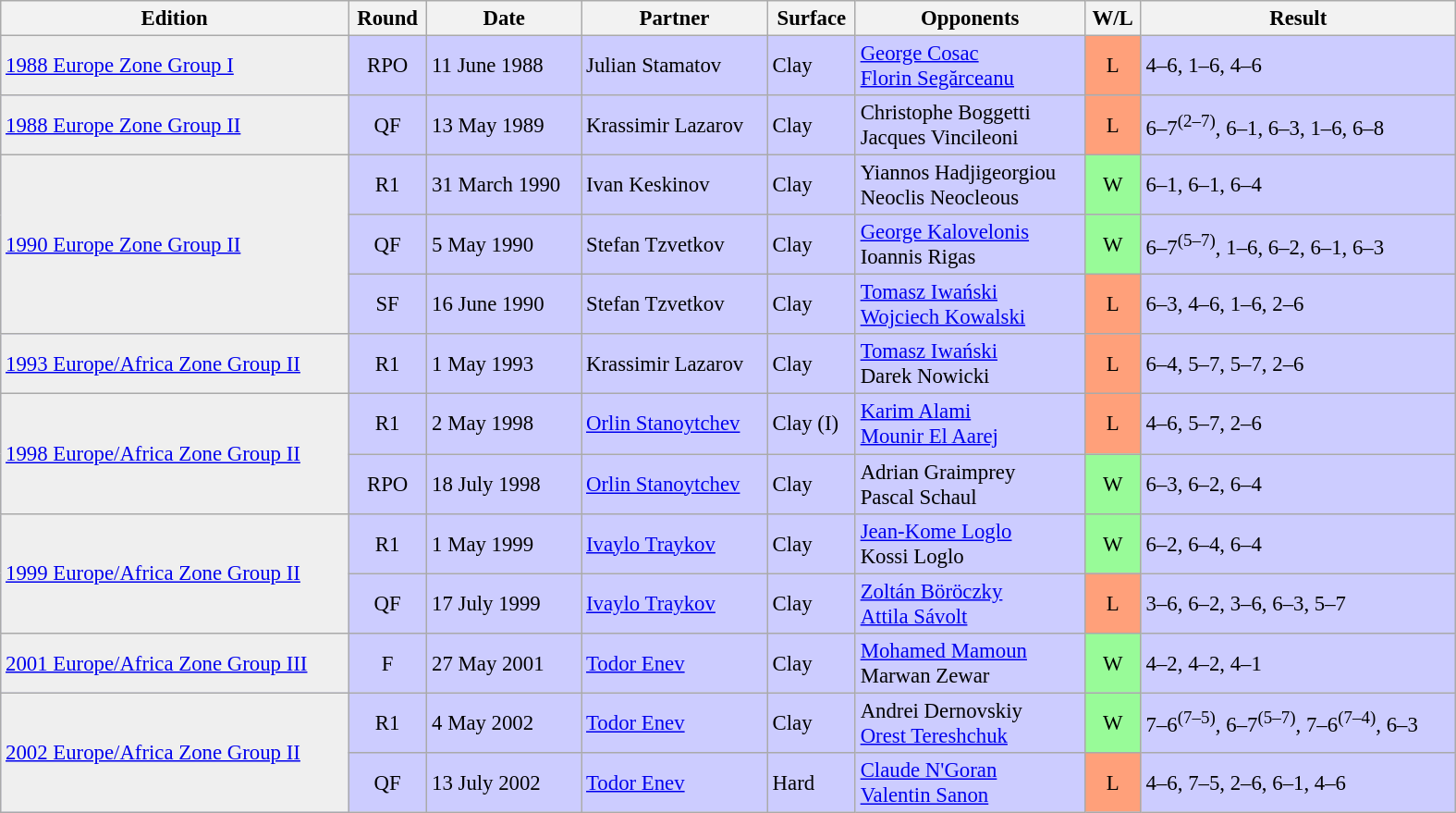<table class="wikitable" style="font-size:95%;" width="1050">
<tr>
<th>Edition</th>
<th>Round</th>
<th>Date</th>
<th>Partner</th>
<th>Surface</th>
<th>Opponents</th>
<th>W/L</th>
<th>Result</th>
</tr>
<tr bgcolor=#CCCCFF>
<td bgcolor=#efefef><a href='#'>1988 Europe Zone Group I</a></td>
<td align=center>RPO</td>
<td>11 June 1988</td>
<td> Julian Stamatov</td>
<td>Clay</td>
<td> <a href='#'>George Cosac</a><br> <a href='#'>Florin Segărceanu</a></td>
<td bgcolor=#FFA07A align=center>L</td>
<td>4–6, 1–6, 4–6</td>
</tr>
<tr bgcolor=#CCCCFF>
<td bgcolor=#efefef><a href='#'>1988 Europe Zone Group II</a></td>
<td align=center>QF</td>
<td>13 May 1989</td>
<td> Krassimir Lazarov</td>
<td>Clay</td>
<td> Christophe Boggetti<br> Jacques Vincileoni</td>
<td bgcolor=#FFA07A align=center>L</td>
<td>6–7<sup>(2–7)</sup>, 6–1, 6–3, 1–6, 6–8</td>
</tr>
<tr bgcolor=#CCCCFF>
<td bgcolor=#efefef rowspan=3><a href='#'>1990 Europe Zone Group II</a></td>
<td align=center>R1</td>
<td>31 March 1990</td>
<td> Ivan Keskinov</td>
<td>Clay</td>
<td> Yiannos Hadjigeorgiou<br> Neoclis Neocleous</td>
<td bgcolor=#98FB98 align=center>W</td>
<td>6–1, 6–1, 6–4</td>
</tr>
<tr bgcolor=#CCCCFF>
<td align=center>QF</td>
<td>5 May 1990</td>
<td> Stefan Tzvetkov</td>
<td>Clay</td>
<td> <a href='#'>George Kalovelonis</a><br> Ioannis Rigas</td>
<td bgcolor=#98FB98 align=center>W</td>
<td>6–7<sup>(5–7)</sup>, 1–6, 6–2, 6–1, 6–3</td>
</tr>
<tr bgcolor=#CCCCFF>
<td align=center>SF</td>
<td>16 June 1990</td>
<td> Stefan Tzvetkov</td>
<td>Clay</td>
<td> <a href='#'>Tomasz Iwański</a><br> <a href='#'>Wojciech Kowalski</a></td>
<td bgcolor=#FFA07A align=center>L</td>
<td>6–3, 4–6, 1–6, 2–6</td>
</tr>
<tr bgcolor=#CCCCFF>
<td bgcolor=#efefef><a href='#'>1993 Europe/Africa Zone Group II</a></td>
<td align=center>R1</td>
<td>1 May 1993</td>
<td> Krassimir Lazarov</td>
<td>Clay</td>
<td> <a href='#'>Tomasz Iwański</a><br> Darek Nowicki</td>
<td bgcolor=#FFA07A align=center>L</td>
<td>6–4, 5–7, 5–7, 2–6</td>
</tr>
<tr bgcolor=#CCCCFF>
<td bgcolor=#efefef rowspan=2><a href='#'>1998 Europe/Africa Zone Group II</a></td>
<td align=center>R1</td>
<td>2 May 1998</td>
<td> <a href='#'>Orlin Stanoytchev</a></td>
<td>Clay (I)</td>
<td> <a href='#'>Karim Alami</a><br> <a href='#'>Mounir El Aarej</a></td>
<td bgcolor=#FFA07A align=center>L</td>
<td>4–6, 5–7, 2–6</td>
</tr>
<tr bgcolor=#CCCCFF>
<td align=center>RPO</td>
<td>18 July 1998</td>
<td> <a href='#'>Orlin Stanoytchev</a></td>
<td>Clay</td>
<td> Adrian Graimprey<br> Pascal Schaul</td>
<td bgcolor=#98FB98 align=center>W</td>
<td>6–3, 6–2, 6–4</td>
</tr>
<tr bgcolor=#CCCCFF>
<td bgcolor=#efefef rowspan=2><a href='#'>1999 Europe/Africa Zone Group II</a></td>
<td align=center>R1</td>
<td>1 May 1999</td>
<td> <a href='#'>Ivaylo Traykov</a></td>
<td>Clay</td>
<td> <a href='#'>Jean-Kome Loglo</a><br> Kossi Loglo</td>
<td bgcolor=#98FB98 align=center>W</td>
<td>6–2, 6–4, 6–4</td>
</tr>
<tr bgcolor=#CCCCFF>
<td align=center>QF</td>
<td>17 July 1999</td>
<td> <a href='#'>Ivaylo Traykov</a></td>
<td>Clay</td>
<td> <a href='#'>Zoltán Böröczky</a><br> <a href='#'>Attila Sávolt</a></td>
<td bgcolor=#FFA07A align=center>L</td>
<td>3–6, 6–2, 3–6, 6–3, 5–7</td>
</tr>
<tr bgcolor=#CCCCFF>
<td bgcolor=#efefef><a href='#'>2001 Europe/Africa Zone Group III</a></td>
<td align=center>F</td>
<td>27 May 2001</td>
<td> <a href='#'>Todor Enev</a></td>
<td>Clay</td>
<td> <a href='#'>Mohamed Mamoun</a><br> Marwan Zewar</td>
<td bgcolor=#98FB98 align=center>W</td>
<td>4–2, 4–2, 4–1</td>
</tr>
<tr bgcolor=#CCCCFF>
<td bgcolor=#efefef rowspan=2><a href='#'>2002 Europe/Africa Zone Group II</a></td>
<td align=center>R1</td>
<td>4 May 2002</td>
<td> <a href='#'>Todor Enev</a></td>
<td>Clay</td>
<td> Andrei Dernovskiy<br> <a href='#'>Orest Tereshchuk</a></td>
<td bgcolor=#98FB98 align=center>W</td>
<td>7–6<sup>(7–5)</sup>, 6–7<sup>(5–7)</sup>, 7–6<sup>(7–4)</sup>, 6–3</td>
</tr>
<tr bgcolor=#CCCCFF>
<td align=center>QF</td>
<td>13 July 2002</td>
<td> <a href='#'>Todor Enev</a></td>
<td>Hard</td>
<td> <a href='#'>Claude N'Goran</a><br> <a href='#'>Valentin Sanon</a></td>
<td bgcolor=#FFA07A align=center>L</td>
<td>4–6, 7–5, 2–6, 6–1, 4–6</td>
</tr>
</table>
